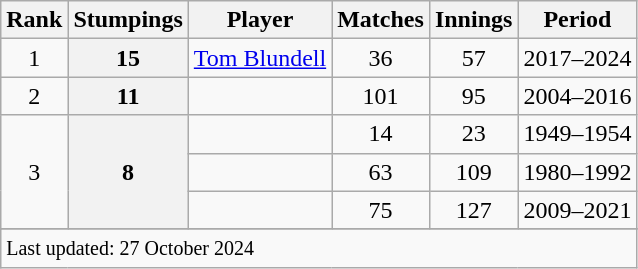<table class="wikitable plainrowheaders sortable">
<tr>
<th scope=col>Rank</th>
<th scope=col>Stumpings</th>
<th scope=col>Player</th>
<th scope=col>Matches</th>
<th scope=col>Innings</th>
<th scope=col>Period</th>
</tr>
<tr>
<td align=center>1</td>
<th scope=row style=text-align:center;>15</th>
<td><a href='#'>Tom Blundell</a></td>
<td align=center>36</td>
<td align=center>57</td>
<td>2017–2024</td>
</tr>
<tr>
<td align=center>2</td>
<th scope=row style=text-align:center;>11</th>
<td></td>
<td align=center>101</td>
<td align=center>95</td>
<td>2004–2016</td>
</tr>
<tr>
<td align=center rowspan=3>3</td>
<th scope=row style=text-align:center; rowspan=3>8</th>
<td></td>
<td align=center>14</td>
<td align=center>23</td>
<td>1949–1954</td>
</tr>
<tr>
<td></td>
<td align=center>63</td>
<td align=center>109</td>
<td>1980–1992</td>
</tr>
<tr>
<td></td>
<td align=center>75</td>
<td align=center>127</td>
<td>2009–2021</td>
</tr>
<tr>
</tr>
<tr class=sortbottom>
<td colspan=6><small>Last updated: 27 October 2024</small></td>
</tr>
</table>
